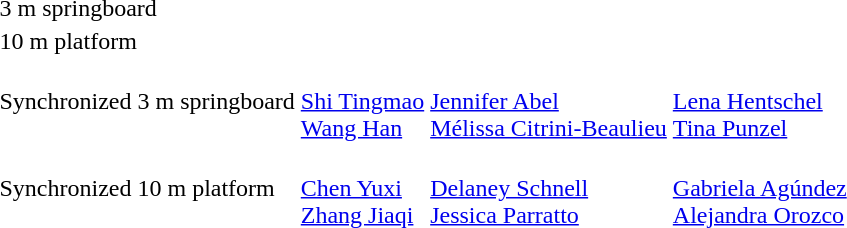<table>
<tr>
<td>3 m springboard<br></td>
<td></td>
<td></td>
<td></td>
</tr>
<tr>
<td>10 m platform<br></td>
<td></td>
<td></td>
<td></td>
</tr>
<tr>
<td>Synchronized 3 m springboard<br></td>
<td><br><a href='#'>Shi Tingmao</a><br><a href='#'>Wang Han</a></td>
<td><br><a href='#'>Jennifer Abel</a><br><a href='#'>Mélissa Citrini-Beaulieu</a></td>
<td><br><a href='#'>Lena Hentschel</a><br><a href='#'>Tina Punzel</a></td>
</tr>
<tr>
<td>Synchronized 10 m platform<br></td>
<td><br><a href='#'>Chen Yuxi</a><br><a href='#'>Zhang Jiaqi</a></td>
<td><br><a href='#'>Delaney Schnell</a><br><a href='#'>Jessica Parratto</a></td>
<td><br><a href='#'>Gabriela Agúndez</a><br><a href='#'>Alejandra Orozco</a></td>
</tr>
</table>
